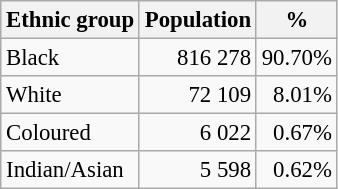<table class="wikitable" style="font-size: 95%; text-align: right">
<tr>
<th>Ethnic group</th>
<th>Population</th>
<th>%</th>
</tr>
<tr>
<td align=left>Black</td>
<td>816 278</td>
<td>90.70%</td>
</tr>
<tr>
<td align=left>White</td>
<td>72 109</td>
<td>8.01%</td>
</tr>
<tr>
<td align=left>Coloured</td>
<td>6 022</td>
<td>0.67%</td>
</tr>
<tr>
<td align=left>Indian/Asian</td>
<td>5 598</td>
<td>0.62%</td>
</tr>
</table>
